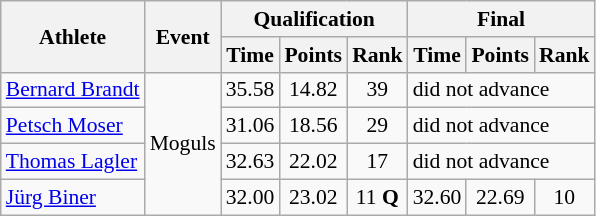<table class="wikitable" style="font-size:90%">
<tr>
<th rowspan="2">Athlete</th>
<th rowspan="2">Event</th>
<th colspan="3">Qualification</th>
<th colspan="3">Final</th>
</tr>
<tr>
<th>Time</th>
<th>Points</th>
<th>Rank</th>
<th>Time</th>
<th>Points</th>
<th>Rank</th>
</tr>
<tr>
<td><a href='#'>Bernard Brandt</a></td>
<td rowspan="4">Moguls</td>
<td align="center">35.58</td>
<td align="center">14.82</td>
<td align="center">39</td>
<td colspan="3">did not advance</td>
</tr>
<tr>
<td><a href='#'>Petsch Moser</a></td>
<td align="center">31.06</td>
<td align="center">18.56</td>
<td align="center">29</td>
<td colspan="3">did not advance</td>
</tr>
<tr>
<td><a href='#'>Thomas Lagler</a></td>
<td align="center">32.63</td>
<td align="center">22.02</td>
<td align="center">17</td>
<td colspan="3">did not advance</td>
</tr>
<tr>
<td><a href='#'>Jürg Biner</a></td>
<td align="center">32.00</td>
<td align="center">23.02</td>
<td align="center">11 <strong>Q</strong></td>
<td align="center">32.60</td>
<td align="center">22.69</td>
<td align="center">10</td>
</tr>
</table>
